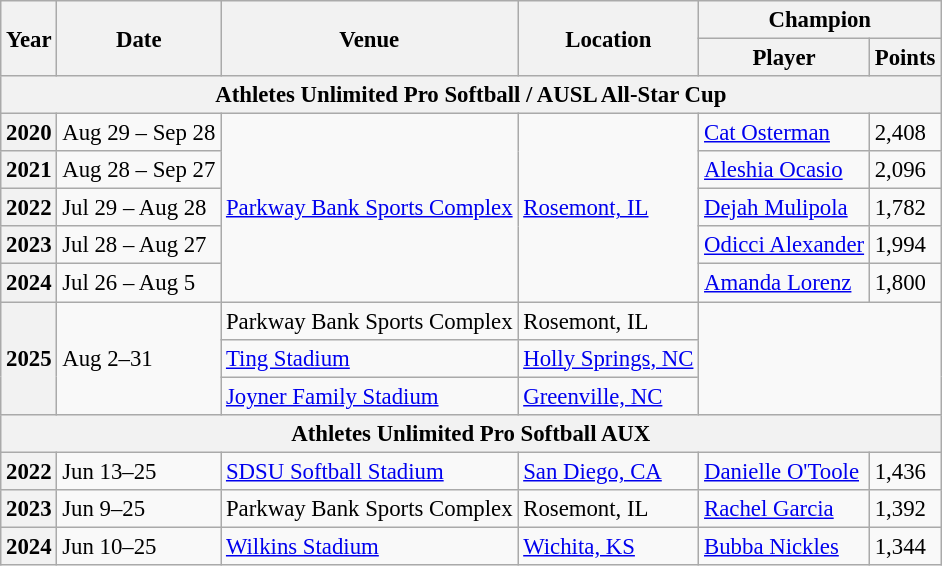<table class="wikitable" style="font-size:95%">
<tr>
<th scope="col" rowspan="2">Year</th>
<th scope="col" rowspan="2">Date</th>
<th scope="col" rowspan="2">Venue</th>
<th scope="col" rowspan="2">Location</th>
<th scope="col" colspan="2"> Champion</th>
</tr>
<tr>
<th scope="col">Player</th>
<th scope="col">Points</th>
</tr>
<tr>
<th scope="row" colspan="6">Athletes Unlimited Pro Softball / AUSL All-Star Cup</th>
</tr>
<tr>
<th scope="row">2020</th>
<td>Aug 29 – Sep 28</td>
<td rowspan="5"><a href='#'>Parkway Bank Sports Complex</a></td>
<td rowspan="5"><a href='#'>Rosemont, IL</a></td>
<td><a href='#'>Cat Osterman</a></td>
<td>2,408</td>
</tr>
<tr>
<th scope="row">2021</th>
<td>Aug 28 – Sep 27</td>
<td><a href='#'>Aleshia Ocasio</a></td>
<td>2,096</td>
</tr>
<tr>
<th scope="row">2022</th>
<td>Jul 29 – Aug 28</td>
<td><a href='#'>Dejah Mulipola</a></td>
<td>1,782</td>
</tr>
<tr>
<th scope="row">2023</th>
<td>Jul 28 – Aug 27</td>
<td><a href='#'>Odicci Alexander</a></td>
<td>1,994</td>
</tr>
<tr>
<th scope="row">2024</th>
<td>Jul 26 – Aug 5</td>
<td><a href='#'>Amanda Lorenz</a></td>
<td>1,800</td>
</tr>
<tr>
<th scope="row" rowspan="3">2025</th>
<td rowspan="3">Aug 2–31</td>
<td>Parkway Bank Sports Complex</td>
<td>Rosemont, IL</td>
<td colspan="2" rowspan="3" style="text-align:center"></td>
</tr>
<tr>
<td><a href='#'>Ting Stadium</a></td>
<td><a href='#'>Holly Springs, NC</a></td>
</tr>
<tr>
<td><a href='#'>Joyner Family Stadium</a></td>
<td><a href='#'>Greenville, NC</a></td>
</tr>
<tr>
<th scope="row" colspan="6">Athletes Unlimited Pro Softball AUX</th>
</tr>
<tr>
<th scope="row">2022</th>
<td>Jun 13–25</td>
<td><a href='#'>SDSU Softball Stadium</a></td>
<td><a href='#'>San Diego, CA</a></td>
<td><a href='#'>Danielle O'Toole</a></td>
<td>1,436</td>
</tr>
<tr>
<th scope="row">2023</th>
<td>Jun 9–25</td>
<td>Parkway Bank Sports Complex</td>
<td>Rosemont, IL</td>
<td><a href='#'>Rachel Garcia</a></td>
<td>1,392</td>
</tr>
<tr>
<th scope="row">2024</th>
<td>Jun 10–25</td>
<td><a href='#'>Wilkins Stadium</a></td>
<td><a href='#'>Wichita, KS</a></td>
<td><a href='#'>Bubba Nickles</a></td>
<td>1,344</td>
</tr>
</table>
